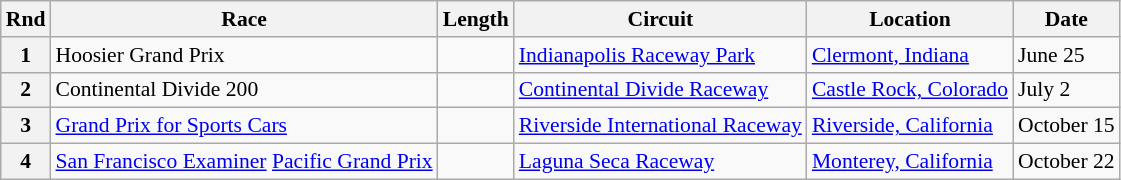<table class="wikitable" style="font-size: 90%;">
<tr>
<th>Rnd</th>
<th>Race</th>
<th>Length</th>
<th>Circuit</th>
<th>Location</th>
<th>Date</th>
</tr>
<tr>
<th>1</th>
<td>Hoosier Grand Prix</td>
<td align="center"></td>
<td><a href='#'>Indianapolis Raceway Park</a></td>
<td><a href='#'>Clermont, Indiana</a></td>
<td>June 25</td>
</tr>
<tr>
<th>2</th>
<td>Continental Divide 200</td>
<td align="center"></td>
<td><a href='#'>Continental Divide Raceway</a></td>
<td><a href='#'>Castle Rock, Colorado</a></td>
<td>July 2</td>
</tr>
<tr>
<th>3</th>
<td><a href='#'>Grand Prix for Sports Cars</a></td>
<td align="center"></td>
<td><a href='#'>Riverside International Raceway</a></td>
<td><a href='#'>Riverside, California</a></td>
<td>October 15</td>
</tr>
<tr>
<th>4</th>
<td><a href='#'>San Francisco Examiner</a> <a href='#'>Pacific Grand Prix</a></td>
<td align="center"></td>
<td><a href='#'>Laguna Seca Raceway</a></td>
<td><a href='#'>Monterey, California</a></td>
<td>October 22</td>
</tr>
</table>
